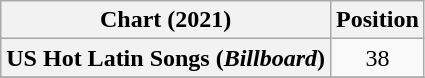<table class="wikitable plainrowheaders" style="text-align:center">
<tr>
<th scope="col">Chart (2021)</th>
<th scope="col">Position</th>
</tr>
<tr>
<th scope="row">US Hot Latin Songs (<em>Billboard</em>)</th>
<td>38</td>
</tr>
<tr>
</tr>
</table>
